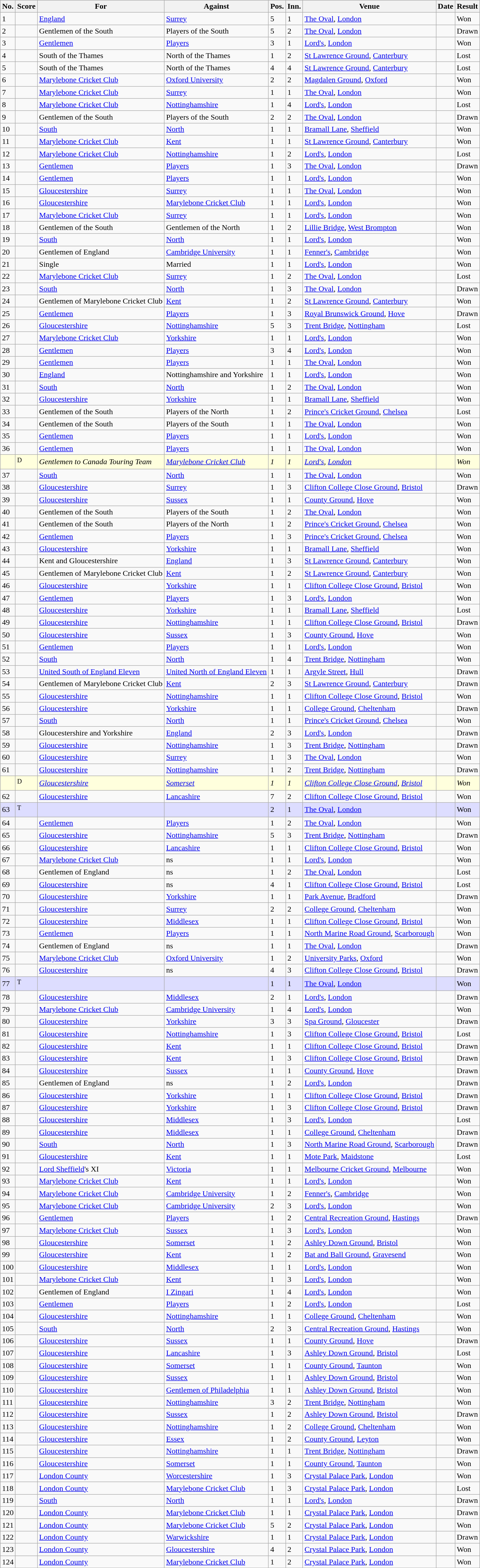<table class="wikitable sortable">
<tr>
<th>No.</th>
<th>Score</th>
<th>For</th>
<th>Against</th>
<th>Pos.</th>
<th>Inn.</th>
<th>Venue</th>
<th>Date</th>
<th>Result</th>
</tr>
<tr>
<td>1</td>
<td></td>
<td><a href='#'>England</a></td>
<td><a href='#'>Surrey</a></td>
<td>5</td>
<td>1</td>
<td><a href='#'>The Oval</a>, <a href='#'>London</a></td>
<td></td>
<td>Won</td>
</tr>
<tr>
<td>2</td>
<td></td>
<td>Gentlemen of the South</td>
<td>Players of the South</td>
<td>5</td>
<td>2</td>
<td><a href='#'>The Oval</a>, <a href='#'>London</a></td>
<td></td>
<td>Drawn</td>
</tr>
<tr>
<td>3</td>
<td></td>
<td><a href='#'>Gentlemen</a></td>
<td><a href='#'>Players</a></td>
<td>3</td>
<td>1</td>
<td><a href='#'>Lord's</a>, <a href='#'>London</a></td>
<td></td>
<td>Won</td>
</tr>
<tr>
<td>4</td>
<td></td>
<td>South of the Thames</td>
<td>North of the Thames</td>
<td>1</td>
<td>2</td>
<td><a href='#'>St Lawrence Ground</a>, <a href='#'>Canterbury</a></td>
<td></td>
<td>Lost</td>
</tr>
<tr>
<td>5</td>
<td></td>
<td>South of the Thames</td>
<td>North of the Thames</td>
<td>4</td>
<td>4</td>
<td><a href='#'>St Lawrence Ground</a>, <a href='#'>Canterbury</a></td>
<td></td>
<td>Lost</td>
</tr>
<tr>
<td>6</td>
<td></td>
<td><a href='#'>Marylebone Cricket Club</a></td>
<td><a href='#'>Oxford University</a></td>
<td>2</td>
<td>2</td>
<td><a href='#'>Magdalen Ground</a>, <a href='#'>Oxford</a></td>
<td></td>
<td>Won</td>
</tr>
<tr>
<td>7</td>
<td></td>
<td><a href='#'>Marylebone Cricket Club</a></td>
<td><a href='#'>Surrey</a></td>
<td>1</td>
<td>1</td>
<td><a href='#'>The Oval</a>, <a href='#'>London</a></td>
<td></td>
<td>Won</td>
</tr>
<tr>
<td>8</td>
<td></td>
<td><a href='#'>Marylebone Cricket Club</a></td>
<td><a href='#'>Nottinghamshire</a></td>
<td>1</td>
<td>4</td>
<td><a href='#'>Lord's</a>, <a href='#'>London</a></td>
<td></td>
<td>Lost</td>
</tr>
<tr>
<td>9</td>
<td></td>
<td>Gentlemen of the South</td>
<td>Players of the South</td>
<td>2</td>
<td>2</td>
<td><a href='#'>The Oval</a>, <a href='#'>London</a></td>
<td></td>
<td>Drawn</td>
</tr>
<tr>
<td>10</td>
<td></td>
<td><a href='#'>South</a></td>
<td><a href='#'>North</a></td>
<td>1</td>
<td>1</td>
<td><a href='#'>Bramall Lane</a>, <a href='#'>Sheffield</a></td>
<td></td>
<td>Won</td>
</tr>
<tr>
<td>11</td>
<td></td>
<td><a href='#'>Marylebone Cricket Club</a></td>
<td><a href='#'>Kent</a></td>
<td>1</td>
<td>1</td>
<td><a href='#'>St Lawrence Ground</a>, <a href='#'>Canterbury</a></td>
<td></td>
<td>Won</td>
</tr>
<tr>
<td>12</td>
<td></td>
<td><a href='#'>Marylebone Cricket Club</a></td>
<td><a href='#'>Nottinghamshire</a></td>
<td>1</td>
<td>2</td>
<td><a href='#'>Lord's</a>, <a href='#'>London</a></td>
<td></td>
<td>Lost</td>
</tr>
<tr>
<td>13</td>
<td></td>
<td><a href='#'>Gentlemen</a></td>
<td><a href='#'>Players</a></td>
<td>1</td>
<td>3</td>
<td><a href='#'>The Oval</a>, <a href='#'>London</a></td>
<td></td>
<td>Drawn</td>
</tr>
<tr>
<td>14</td>
<td></td>
<td><a href='#'>Gentlemen</a></td>
<td><a href='#'>Players</a></td>
<td>1</td>
<td>1</td>
<td><a href='#'>Lord's</a>, <a href='#'>London</a></td>
<td></td>
<td>Won</td>
</tr>
<tr>
<td>15</td>
<td></td>
<td><a href='#'>Gloucestershire</a></td>
<td><a href='#'>Surrey</a></td>
<td>1</td>
<td>1</td>
<td><a href='#'>The Oval</a>, <a href='#'>London</a></td>
<td></td>
<td>Won</td>
</tr>
<tr>
<td>16</td>
<td></td>
<td><a href='#'>Gloucestershire</a></td>
<td><a href='#'>Marylebone Cricket Club</a></td>
<td>1</td>
<td>1</td>
<td><a href='#'>Lord's</a>, <a href='#'>London</a></td>
<td></td>
<td>Won</td>
</tr>
<tr>
<td>17</td>
<td></td>
<td><a href='#'>Marylebone Cricket Club</a></td>
<td><a href='#'>Surrey</a></td>
<td>1</td>
<td>1</td>
<td><a href='#'>Lord's</a>, <a href='#'>London</a></td>
<td></td>
<td>Won</td>
</tr>
<tr>
<td>18</td>
<td></td>
<td>Gentlemen of the South</td>
<td>Gentlemen of the North</td>
<td>1</td>
<td>2</td>
<td><a href='#'>Lillie Bridge</a>, <a href='#'>West Brompton</a></td>
<td></td>
<td>Won</td>
</tr>
<tr>
<td>19</td>
<td></td>
<td><a href='#'>South</a></td>
<td><a href='#'>North</a></td>
<td>1</td>
<td>1</td>
<td><a href='#'>Lord's</a>, <a href='#'>London</a></td>
<td></td>
<td>Won</td>
</tr>
<tr>
<td>20</td>
<td></td>
<td>Gentlemen of England</td>
<td><a href='#'>Cambridge University</a></td>
<td>1</td>
<td>1</td>
<td><a href='#'>Fenner's</a>, <a href='#'>Cambridge</a></td>
<td></td>
<td>Won</td>
</tr>
<tr>
<td>21</td>
<td></td>
<td>Single</td>
<td>Married</td>
<td>1</td>
<td>1</td>
<td><a href='#'>Lord's</a>, <a href='#'>London</a></td>
<td></td>
<td>Won</td>
</tr>
<tr>
<td>22</td>
<td></td>
<td><a href='#'>Marylebone Cricket Club</a></td>
<td><a href='#'>Surrey</a></td>
<td>1</td>
<td>2</td>
<td><a href='#'>The Oval</a>, <a href='#'>London</a></td>
<td></td>
<td>Lost</td>
</tr>
<tr>
<td>23</td>
<td></td>
<td><a href='#'>South</a></td>
<td><a href='#'>North</a></td>
<td>1</td>
<td>3</td>
<td><a href='#'>The Oval</a>, <a href='#'>London</a></td>
<td></td>
<td>Drawn</td>
</tr>
<tr>
<td>24</td>
<td></td>
<td>Gentlemen of Marylebone Cricket Club</td>
<td><a href='#'>Kent</a></td>
<td>1</td>
<td>2</td>
<td><a href='#'>St Lawrence Ground</a>, <a href='#'>Canterbury</a></td>
<td></td>
<td>Won</td>
</tr>
<tr>
<td>25</td>
<td></td>
<td><a href='#'>Gentlemen</a></td>
<td><a href='#'>Players</a></td>
<td>1</td>
<td>3</td>
<td><a href='#'>Royal Brunswick Ground</a>, <a href='#'>Hove</a></td>
<td></td>
<td>Drawn</td>
</tr>
<tr>
<td>26</td>
<td></td>
<td><a href='#'>Gloucestershire</a></td>
<td><a href='#'>Nottinghamshire</a></td>
<td>5</td>
<td>3</td>
<td><a href='#'>Trent Bridge</a>, <a href='#'>Nottingham</a></td>
<td></td>
<td>Lost</td>
</tr>
<tr>
<td>27</td>
<td></td>
<td><a href='#'>Marylebone Cricket Club</a></td>
<td><a href='#'>Yorkshire</a></td>
<td>1</td>
<td>1</td>
<td><a href='#'>Lord's</a>, <a href='#'>London</a></td>
<td></td>
<td>Won</td>
</tr>
<tr>
<td>28</td>
<td></td>
<td><a href='#'>Gentlemen</a></td>
<td><a href='#'>Players</a></td>
<td>3</td>
<td>4</td>
<td><a href='#'>Lord's</a>, <a href='#'>London</a></td>
<td></td>
<td>Won</td>
</tr>
<tr>
<td>29</td>
<td></td>
<td><a href='#'>Gentlemen</a></td>
<td><a href='#'>Players</a></td>
<td>1</td>
<td>1</td>
<td><a href='#'>The Oval</a>, <a href='#'>London</a></td>
<td></td>
<td>Won</td>
</tr>
<tr>
<td>30</td>
<td></td>
<td><a href='#'>England</a></td>
<td>Nottinghamshire and Yorkshire</td>
<td>1</td>
<td>1</td>
<td><a href='#'>Lord's</a>, <a href='#'>London</a></td>
<td></td>
<td>Won</td>
</tr>
<tr>
<td>31</td>
<td></td>
<td><a href='#'>South</a></td>
<td><a href='#'>North</a></td>
<td>1</td>
<td>2</td>
<td><a href='#'>The Oval</a>, <a href='#'>London</a></td>
<td></td>
<td>Won</td>
</tr>
<tr>
<td>32</td>
<td></td>
<td><a href='#'>Gloucestershire</a></td>
<td><a href='#'>Yorkshire</a></td>
<td>1</td>
<td>1</td>
<td><a href='#'>Bramall Lane</a>, <a href='#'>Sheffield</a></td>
<td></td>
<td>Won</td>
</tr>
<tr>
<td>33</td>
<td></td>
<td>Gentlemen of the South</td>
<td>Players of the North</td>
<td>1</td>
<td>2</td>
<td><a href='#'>Prince's Cricket Ground</a>, <a href='#'>Chelsea</a></td>
<td></td>
<td>Lost</td>
</tr>
<tr>
<td>34</td>
<td></td>
<td>Gentlemen of the South</td>
<td>Players of the South</td>
<td>1</td>
<td>1</td>
<td><a href='#'>The Oval</a>, <a href='#'>London</a></td>
<td></td>
<td>Won</td>
</tr>
<tr>
<td>35</td>
<td></td>
<td><a href='#'>Gentlemen</a></td>
<td><a href='#'>Players</a></td>
<td>1</td>
<td>1</td>
<td><a href='#'>Lord's</a>, <a href='#'>London</a></td>
<td></td>
<td>Won</td>
</tr>
<tr>
<td>36</td>
<td></td>
<td><a href='#'>Gentlemen</a></td>
<td><a href='#'>Players</a></td>
<td>1</td>
<td>1</td>
<td><a href='#'>The Oval</a>, <a href='#'>London</a></td>
<td></td>
<td>Won</td>
</tr>
<tr bgcolor="#ffffdd">
<td></td>
<td><em></em><sup>D</sup></td>
<td><em>Gentlemen to Canada Touring Team</em></td>
<td><em><a href='#'>Marylebone Cricket Club</a></em></td>
<td><em>1</em></td>
<td><em>1</em></td>
<td><em><a href='#'>Lord's</a>, <a href='#'>London</a></em></td>
<td><em></em></td>
<td><em>Won</em></td>
</tr>
<tr>
<td>37</td>
<td></td>
<td><a href='#'>South</a></td>
<td><a href='#'>North</a></td>
<td>1</td>
<td>1</td>
<td><a href='#'>The Oval</a>, <a href='#'>London</a></td>
<td></td>
<td>Won</td>
</tr>
<tr>
<td>38</td>
<td></td>
<td><a href='#'>Gloucestershire</a></td>
<td><a href='#'>Surrey</a></td>
<td>1</td>
<td>3</td>
<td><a href='#'>Clifton College Close Ground</a>, <a href='#'>Bristol</a></td>
<td></td>
<td>Drawn</td>
</tr>
<tr>
<td>39</td>
<td></td>
<td><a href='#'>Gloucestershire</a></td>
<td><a href='#'>Sussex</a></td>
<td>1</td>
<td>1</td>
<td><a href='#'>County Ground</a>, <a href='#'>Hove</a></td>
<td></td>
<td>Won</td>
</tr>
<tr>
<td>40</td>
<td></td>
<td>Gentlemen of the South</td>
<td>Players of the South</td>
<td>1</td>
<td>2</td>
<td><a href='#'>The Oval</a>, <a href='#'>London</a></td>
<td></td>
<td>Won</td>
</tr>
<tr>
<td>41</td>
<td></td>
<td>Gentlemen of the South</td>
<td>Players of the North</td>
<td>1</td>
<td>2</td>
<td><a href='#'>Prince's Cricket Ground</a>, <a href='#'>Chelsea</a></td>
<td></td>
<td>Won</td>
</tr>
<tr>
<td>42</td>
<td></td>
<td><a href='#'>Gentlemen</a></td>
<td><a href='#'>Players</a></td>
<td>1</td>
<td>3</td>
<td><a href='#'>Prince's Cricket Ground</a>, <a href='#'>Chelsea</a></td>
<td></td>
<td>Won</td>
</tr>
<tr>
<td>43</td>
<td></td>
<td><a href='#'>Gloucestershire</a></td>
<td><a href='#'>Yorkshire</a></td>
<td>1</td>
<td>1</td>
<td><a href='#'>Bramall Lane</a>, <a href='#'>Sheffield</a></td>
<td></td>
<td>Won</td>
</tr>
<tr>
<td>44</td>
<td></td>
<td>Kent and Gloucestershire</td>
<td><a href='#'>England</a></td>
<td>1</td>
<td>3</td>
<td><a href='#'>St Lawrence Ground</a>, <a href='#'>Canterbury</a></td>
<td></td>
<td>Won</td>
</tr>
<tr>
<td>45</td>
<td></td>
<td>Gentlemen of Marylebone Cricket Club</td>
<td><a href='#'>Kent</a></td>
<td>1</td>
<td>2</td>
<td><a href='#'>St Lawrence Ground</a>, <a href='#'>Canterbury</a></td>
<td></td>
<td>Won</td>
</tr>
<tr>
<td>46</td>
<td></td>
<td><a href='#'>Gloucestershire</a></td>
<td><a href='#'>Yorkshire</a></td>
<td>1</td>
<td>1</td>
<td><a href='#'>Clifton College Close Ground</a>, <a href='#'>Bristol</a></td>
<td></td>
<td>Won</td>
</tr>
<tr>
<td>47</td>
<td></td>
<td><a href='#'>Gentlemen</a></td>
<td><a href='#'>Players</a></td>
<td>1</td>
<td>3</td>
<td><a href='#'>Lord's</a>, <a href='#'>London</a></td>
<td></td>
<td>Won</td>
</tr>
<tr>
<td>48</td>
<td></td>
<td><a href='#'>Gloucestershire</a></td>
<td><a href='#'>Yorkshire</a></td>
<td>1</td>
<td>1</td>
<td><a href='#'>Bramall Lane</a>, <a href='#'>Sheffield</a></td>
<td></td>
<td>Lost</td>
</tr>
<tr>
<td>49</td>
<td></td>
<td><a href='#'>Gloucestershire</a></td>
<td><a href='#'>Nottinghamshire</a></td>
<td>1</td>
<td>1</td>
<td><a href='#'>Clifton College Close Ground</a>, <a href='#'>Bristol</a></td>
<td></td>
<td>Drawn</td>
</tr>
<tr>
<td>50</td>
<td></td>
<td><a href='#'>Gloucestershire</a></td>
<td><a href='#'>Sussex</a></td>
<td>1</td>
<td>3</td>
<td><a href='#'>County Ground</a>, <a href='#'>Hove</a></td>
<td></td>
<td>Won</td>
</tr>
<tr>
<td>51</td>
<td></td>
<td><a href='#'>Gentlemen</a></td>
<td><a href='#'>Players</a></td>
<td>1</td>
<td>1</td>
<td><a href='#'>Lord's</a>, <a href='#'>London</a></td>
<td></td>
<td>Won</td>
</tr>
<tr>
<td>52</td>
<td></td>
<td><a href='#'>South</a></td>
<td><a href='#'>North</a></td>
<td>1</td>
<td>4</td>
<td><a href='#'>Trent Bridge</a>, <a href='#'>Nottingham</a></td>
<td></td>
<td>Won</td>
</tr>
<tr>
<td>53</td>
<td></td>
<td><a href='#'>United South of England Eleven</a></td>
<td><a href='#'>United North of England Eleven</a></td>
<td>1</td>
<td>1</td>
<td><a href='#'>Argyle Street</a>, <a href='#'>Hull</a></td>
<td></td>
<td>Drawn</td>
</tr>
<tr>
<td>54</td>
<td></td>
<td>Gentlemen of Marylebone Cricket Club</td>
<td><a href='#'>Kent</a></td>
<td>2</td>
<td>3</td>
<td><a href='#'>St Lawrence Ground</a>, <a href='#'>Canterbury</a></td>
<td></td>
<td>Drawn</td>
</tr>
<tr>
<td>55</td>
<td></td>
<td><a href='#'>Gloucestershire</a></td>
<td><a href='#'>Nottinghamshire</a></td>
<td>1</td>
<td>1</td>
<td><a href='#'>Clifton College Close Ground</a>, <a href='#'>Bristol</a></td>
<td></td>
<td>Won</td>
</tr>
<tr>
<td>56</td>
<td></td>
<td><a href='#'>Gloucestershire</a></td>
<td><a href='#'>Yorkshire</a></td>
<td>1</td>
<td>1</td>
<td><a href='#'>College Ground</a>, <a href='#'>Cheltenham</a></td>
<td></td>
<td>Drawn</td>
</tr>
<tr>
<td>57</td>
<td></td>
<td><a href='#'>South</a></td>
<td><a href='#'>North</a></td>
<td>1</td>
<td>1</td>
<td><a href='#'>Prince's Cricket Ground</a>, <a href='#'>Chelsea</a></td>
<td></td>
<td>Won</td>
</tr>
<tr>
<td>58</td>
<td></td>
<td>Gloucestershire and Yorkshire</td>
<td><a href='#'>England</a></td>
<td>2</td>
<td>3</td>
<td><a href='#'>Lord's</a>, <a href='#'>London</a></td>
<td></td>
<td>Drawn</td>
</tr>
<tr>
<td>59</td>
<td></td>
<td><a href='#'>Gloucestershire</a></td>
<td><a href='#'>Nottinghamshire</a></td>
<td>1</td>
<td>3</td>
<td><a href='#'>Trent Bridge</a>, <a href='#'>Nottingham</a></td>
<td></td>
<td>Drawn</td>
</tr>
<tr>
<td>60</td>
<td></td>
<td><a href='#'>Gloucestershire</a></td>
<td><a href='#'>Surrey</a></td>
<td>1</td>
<td>3</td>
<td><a href='#'>The Oval</a>, <a href='#'>London</a></td>
<td></td>
<td>Won</td>
</tr>
<tr>
<td>61</td>
<td></td>
<td><a href='#'>Gloucestershire</a></td>
<td><a href='#'>Nottinghamshire</a></td>
<td>1</td>
<td>2</td>
<td><a href='#'>Trent Bridge</a>, <a href='#'>Nottingham</a></td>
<td></td>
<td>Drawn</td>
</tr>
<tr bgcolor="#ffffdd">
<td></td>
<td><em></em><sup>D</sup></td>
<td><em><a href='#'>Gloucestershire</a></em></td>
<td><em><a href='#'>Somerset</a></em></td>
<td><em>1</em></td>
<td><em>1</em></td>
<td><em><a href='#'>Clifton College Close Ground</a>, <a href='#'>Bristol</a></em></td>
<td><em></em></td>
<td><em>Won</em></td>
</tr>
<tr>
<td>62</td>
<td></td>
<td><a href='#'>Gloucestershire</a></td>
<td><a href='#'>Lancashire</a></td>
<td>7</td>
<td>2</td>
<td><a href='#'>Clifton College Close Ground</a>, <a href='#'>Bristol</a></td>
<td></td>
<td>Won</td>
</tr>
<tr bgcolor="#ddddff">
<td>63</td>
<td><sup>T</sup></td>
<td></td>
<td></td>
<td>2</td>
<td>1</td>
<td><a href='#'>The Oval</a>, <a href='#'>London</a></td>
<td></td>
<td>Won</td>
</tr>
<tr>
<td>64</td>
<td></td>
<td><a href='#'>Gentlemen</a></td>
<td><a href='#'>Players</a></td>
<td>1</td>
<td>2</td>
<td><a href='#'>The Oval</a>, <a href='#'>London</a></td>
<td></td>
<td>Won</td>
</tr>
<tr>
<td>65</td>
<td></td>
<td><a href='#'>Gloucestershire</a></td>
<td><a href='#'>Nottinghamshire</a></td>
<td>5</td>
<td>3</td>
<td><a href='#'>Trent Bridge</a>, <a href='#'>Nottingham</a></td>
<td></td>
<td>Drawn</td>
</tr>
<tr>
<td>66</td>
<td></td>
<td><a href='#'>Gloucestershire</a></td>
<td><a href='#'>Lancashire</a></td>
<td>1</td>
<td>1</td>
<td><a href='#'>Clifton College Close Ground</a>, <a href='#'>Bristol</a></td>
<td></td>
<td>Won</td>
</tr>
<tr>
<td>67</td>
<td></td>
<td><a href='#'>Marylebone Cricket Club</a></td>
<td>ns</td>
<td>1</td>
<td>1</td>
<td><a href='#'>Lord's</a>, <a href='#'>London</a></td>
<td></td>
<td>Won</td>
</tr>
<tr>
<td>68</td>
<td></td>
<td>Gentlemen of England</td>
<td>ns</td>
<td>1</td>
<td>2</td>
<td><a href='#'>The Oval</a>, <a href='#'>London</a></td>
<td></td>
<td>Lost</td>
</tr>
<tr>
<td>69</td>
<td></td>
<td><a href='#'>Gloucestershire</a></td>
<td>ns</td>
<td>4</td>
<td>1</td>
<td><a href='#'>Clifton College Close Ground</a>, <a href='#'>Bristol</a></td>
<td></td>
<td>Lost</td>
</tr>
<tr>
<td>70</td>
<td></td>
<td><a href='#'>Gloucestershire</a></td>
<td><a href='#'>Yorkshire</a></td>
<td>1</td>
<td>1</td>
<td><a href='#'>Park Avenue</a>, <a href='#'>Bradford</a></td>
<td></td>
<td>Drawn</td>
</tr>
<tr>
<td>71</td>
<td></td>
<td><a href='#'>Gloucestershire</a></td>
<td><a href='#'>Surrey</a></td>
<td>2</td>
<td>2</td>
<td><a href='#'>College Ground</a>, <a href='#'>Cheltenham</a></td>
<td></td>
<td>Won</td>
</tr>
<tr>
<td>72</td>
<td></td>
<td><a href='#'>Gloucestershire</a></td>
<td><a href='#'>Middlesex</a></td>
<td>1</td>
<td>1</td>
<td><a href='#'>Clifton College Close Ground</a>, <a href='#'>Bristol</a></td>
<td></td>
<td>Won</td>
</tr>
<tr>
<td>73</td>
<td></td>
<td><a href='#'>Gentlemen</a></td>
<td><a href='#'>Players</a></td>
<td>1</td>
<td>1</td>
<td><a href='#'>North Marine Road Ground</a>, <a href='#'>Scarborough</a></td>
<td></td>
<td>Won</td>
</tr>
<tr>
<td>74</td>
<td></td>
<td>Gentlemen of England</td>
<td>ns</td>
<td>1</td>
<td>1</td>
<td><a href='#'>The Oval</a>, <a href='#'>London</a></td>
<td></td>
<td>Drawn</td>
</tr>
<tr>
<td>75</td>
<td></td>
<td><a href='#'>Marylebone Cricket Club</a></td>
<td><a href='#'>Oxford University</a></td>
<td>1</td>
<td>2</td>
<td><a href='#'>University Parks</a>, <a href='#'>Oxford</a></td>
<td></td>
<td>Won</td>
</tr>
<tr>
<td>76</td>
<td></td>
<td><a href='#'>Gloucestershire</a></td>
<td>ns</td>
<td>4</td>
<td>3</td>
<td><a href='#'>Clifton College Close Ground</a>, <a href='#'>Bristol</a></td>
<td></td>
<td>Drawn</td>
</tr>
<tr bgcolor="#ddddff">
<td>77</td>
<td><sup>T</sup></td>
<td></td>
<td></td>
<td>1</td>
<td>1</td>
<td><a href='#'>The Oval</a>, <a href='#'>London</a></td>
<td></td>
<td>Won</td>
</tr>
<tr>
<td>78</td>
<td></td>
<td><a href='#'>Gloucestershire</a></td>
<td><a href='#'>Middlesex</a></td>
<td>2</td>
<td>1</td>
<td><a href='#'>Lord's</a>, <a href='#'>London</a></td>
<td></td>
<td>Drawn</td>
</tr>
<tr>
<td>79</td>
<td></td>
<td><a href='#'>Marylebone Cricket Club</a></td>
<td><a href='#'>Cambridge University</a></td>
<td>1</td>
<td>4</td>
<td><a href='#'>Lord's</a>, <a href='#'>London</a></td>
<td></td>
<td>Won</td>
</tr>
<tr>
<td>80</td>
<td></td>
<td><a href='#'>Gloucestershire</a></td>
<td><a href='#'>Yorkshire</a></td>
<td>3</td>
<td>3</td>
<td><a href='#'>Spa Ground</a>, <a href='#'>Gloucester</a></td>
<td></td>
<td>Drawn</td>
</tr>
<tr>
<td>81</td>
<td></td>
<td><a href='#'>Gloucestershire</a></td>
<td><a href='#'>Nottinghamshire</a></td>
<td>1</td>
<td>3</td>
<td><a href='#'>Clifton College Close Ground</a>, <a href='#'>Bristol</a></td>
<td></td>
<td>Lost</td>
</tr>
<tr>
<td>82</td>
<td></td>
<td><a href='#'>Gloucestershire</a></td>
<td><a href='#'>Kent</a></td>
<td>1</td>
<td>1</td>
<td><a href='#'>Clifton College Close Ground</a>, <a href='#'>Bristol</a></td>
<td></td>
<td>Drawn</td>
</tr>
<tr>
<td>83</td>
<td></td>
<td><a href='#'>Gloucestershire</a></td>
<td><a href='#'>Kent</a></td>
<td>1</td>
<td>3</td>
<td><a href='#'>Clifton College Close Ground</a>, <a href='#'>Bristol</a></td>
<td></td>
<td>Drawn</td>
</tr>
<tr>
<td>84</td>
<td></td>
<td><a href='#'>Gloucestershire</a></td>
<td><a href='#'>Sussex</a></td>
<td>1</td>
<td>1</td>
<td><a href='#'>County Ground</a>, <a href='#'>Hove</a></td>
<td></td>
<td>Drawn</td>
</tr>
<tr>
<td>85</td>
<td></td>
<td>Gentlemen of England</td>
<td>ns</td>
<td>1</td>
<td>2</td>
<td><a href='#'>Lord's</a>, <a href='#'>London</a></td>
<td></td>
<td>Drawn</td>
</tr>
<tr>
<td>86</td>
<td></td>
<td><a href='#'>Gloucestershire</a></td>
<td><a href='#'>Yorkshire</a></td>
<td>1</td>
<td>1</td>
<td><a href='#'>Clifton College Close Ground</a>, <a href='#'>Bristol</a></td>
<td></td>
<td>Drawn</td>
</tr>
<tr>
<td>87</td>
<td></td>
<td><a href='#'>Gloucestershire</a></td>
<td><a href='#'>Yorkshire</a></td>
<td>1</td>
<td>3</td>
<td><a href='#'>Clifton College Close Ground</a>, <a href='#'>Bristol</a></td>
<td></td>
<td>Drawn</td>
</tr>
<tr>
<td>88</td>
<td></td>
<td><a href='#'>Gloucestershire</a></td>
<td><a href='#'>Middlesex</a></td>
<td>1</td>
<td>3</td>
<td><a href='#'>Lord's</a>, <a href='#'>London</a></td>
<td></td>
<td>Lost</td>
</tr>
<tr>
<td>89</td>
<td></td>
<td><a href='#'>Gloucestershire</a></td>
<td><a href='#'>Middlesex</a></td>
<td>1</td>
<td>1</td>
<td><a href='#'>College Ground</a>, <a href='#'>Cheltenham</a></td>
<td></td>
<td>Drawn</td>
</tr>
<tr>
<td>90</td>
<td></td>
<td><a href='#'>South</a></td>
<td><a href='#'>North</a></td>
<td>1</td>
<td>3</td>
<td><a href='#'>North Marine Road Ground</a>, <a href='#'>Scarborough</a></td>
<td></td>
<td>Drawn</td>
</tr>
<tr>
<td>91</td>
<td></td>
<td><a href='#'>Gloucestershire</a></td>
<td><a href='#'>Kent</a></td>
<td>1</td>
<td>1</td>
<td><a href='#'>Mote Park</a>, <a href='#'>Maidstone</a></td>
<td></td>
<td>Lost</td>
</tr>
<tr>
<td>92</td>
<td></td>
<td><a href='#'>Lord Sheffield</a>'s XI</td>
<td><a href='#'>Victoria</a></td>
<td>1</td>
<td>1</td>
<td><a href='#'>Melbourne Cricket Ground</a>, <a href='#'>Melbourne</a></td>
<td></td>
<td>Won</td>
</tr>
<tr>
<td>93</td>
<td></td>
<td><a href='#'>Marylebone Cricket Club</a></td>
<td><a href='#'>Kent</a></td>
<td>1</td>
<td>1</td>
<td><a href='#'>Lord's</a>, <a href='#'>London</a></td>
<td></td>
<td>Won</td>
</tr>
<tr>
<td>94</td>
<td></td>
<td><a href='#'>Marylebone Cricket Club</a></td>
<td><a href='#'>Cambridge University</a></td>
<td>1</td>
<td>2</td>
<td><a href='#'>Fenner's</a>, <a href='#'>Cambridge</a></td>
<td></td>
<td>Won</td>
</tr>
<tr>
<td>95</td>
<td></td>
<td><a href='#'>Marylebone Cricket Club</a></td>
<td><a href='#'>Cambridge University</a></td>
<td>2</td>
<td>3</td>
<td><a href='#'>Lord's</a>, <a href='#'>London</a></td>
<td></td>
<td>Won</td>
</tr>
<tr>
<td>96</td>
<td></td>
<td><a href='#'>Gentlemen</a></td>
<td><a href='#'>Players</a></td>
<td>1</td>
<td>2</td>
<td><a href='#'>Central Recreation Ground</a>, <a href='#'>Hastings</a></td>
<td></td>
<td>Drawn</td>
</tr>
<tr>
<td>97</td>
<td></td>
<td><a href='#'>Marylebone Cricket Club</a></td>
<td><a href='#'>Sussex</a></td>
<td>1</td>
<td>3</td>
<td><a href='#'>Lord's</a>, <a href='#'>London</a></td>
<td></td>
<td>Won</td>
</tr>
<tr>
<td>98</td>
<td></td>
<td><a href='#'>Gloucestershire</a></td>
<td><a href='#'>Somerset</a></td>
<td>1</td>
<td>2</td>
<td><a href='#'>Ashley Down Ground</a>, <a href='#'>Bristol</a></td>
<td></td>
<td>Won</td>
</tr>
<tr>
<td>99</td>
<td></td>
<td><a href='#'>Gloucestershire</a></td>
<td><a href='#'>Kent</a></td>
<td>1</td>
<td>2</td>
<td><a href='#'>Bat and Ball Ground</a>, <a href='#'>Gravesend</a></td>
<td></td>
<td>Won</td>
</tr>
<tr>
<td>100</td>
<td></td>
<td><a href='#'>Gloucestershire</a></td>
<td><a href='#'>Middlesex</a></td>
<td>1</td>
<td>1</td>
<td><a href='#'>Lord's</a>, <a href='#'>London</a></td>
<td></td>
<td>Won</td>
</tr>
<tr>
<td>101</td>
<td></td>
<td><a href='#'>Marylebone Cricket Club</a></td>
<td><a href='#'>Kent</a></td>
<td>1</td>
<td>3</td>
<td><a href='#'>Lord's</a>, <a href='#'>London</a></td>
<td></td>
<td>Won</td>
</tr>
<tr>
<td>102</td>
<td></td>
<td>Gentlemen of England</td>
<td><a href='#'>I Zingari</a></td>
<td>1</td>
<td>4</td>
<td><a href='#'>Lord's</a>, <a href='#'>London</a></td>
<td></td>
<td>Won</td>
</tr>
<tr>
<td>103</td>
<td></td>
<td><a href='#'>Gentlemen</a></td>
<td><a href='#'>Players</a></td>
<td>1</td>
<td>2</td>
<td><a href='#'>Lord's</a>, <a href='#'>London</a></td>
<td></td>
<td>Lost</td>
</tr>
<tr>
<td>104</td>
<td></td>
<td><a href='#'>Gloucestershire</a></td>
<td><a href='#'>Nottinghamshire</a></td>
<td>1</td>
<td>1</td>
<td><a href='#'>College Ground</a>, <a href='#'>Cheltenham</a></td>
<td></td>
<td>Won</td>
</tr>
<tr>
<td>105</td>
<td></td>
<td><a href='#'>South</a></td>
<td><a href='#'>North</a></td>
<td>2</td>
<td>3</td>
<td><a href='#'>Central Recreation Ground</a>, <a href='#'>Hastings</a></td>
<td></td>
<td>Won</td>
</tr>
<tr>
<td>106</td>
<td></td>
<td><a href='#'>Gloucestershire</a></td>
<td><a href='#'>Sussex</a></td>
<td>1</td>
<td>1</td>
<td><a href='#'>County Ground</a>, <a href='#'>Hove</a></td>
<td></td>
<td>Drawn</td>
</tr>
<tr>
<td>107</td>
<td></td>
<td><a href='#'>Gloucestershire</a></td>
<td><a href='#'>Lancashire</a></td>
<td>1</td>
<td>3</td>
<td><a href='#'>Ashley Down Ground</a>, <a href='#'>Bristol</a></td>
<td></td>
<td>Lost</td>
</tr>
<tr>
<td>108</td>
<td></td>
<td><a href='#'>Gloucestershire</a></td>
<td><a href='#'>Somerset</a></td>
<td>1</td>
<td>1</td>
<td><a href='#'>County Ground</a>, <a href='#'>Taunton</a></td>
<td></td>
<td>Won</td>
</tr>
<tr>
<td>109</td>
<td></td>
<td><a href='#'>Gloucestershire</a></td>
<td><a href='#'>Sussex</a></td>
<td>1</td>
<td>1</td>
<td><a href='#'>Ashley Down Ground</a>, <a href='#'>Bristol</a></td>
<td></td>
<td>Won</td>
</tr>
<tr>
<td>110</td>
<td></td>
<td><a href='#'>Gloucestershire</a></td>
<td><a href='#'>Gentlemen of Philadelphia</a></td>
<td>1</td>
<td>1</td>
<td><a href='#'>Ashley Down Ground</a>, <a href='#'>Bristol</a></td>
<td></td>
<td>Won</td>
</tr>
<tr>
<td>111</td>
<td></td>
<td><a href='#'>Gloucestershire</a></td>
<td><a href='#'>Nottinghamshire</a></td>
<td>3</td>
<td>2</td>
<td><a href='#'>Trent Bridge</a>, <a href='#'>Nottingham</a></td>
<td></td>
<td>Won</td>
</tr>
<tr>
<td>112</td>
<td></td>
<td><a href='#'>Gloucestershire</a></td>
<td><a href='#'>Sussex</a></td>
<td>1</td>
<td>2</td>
<td><a href='#'>Ashley Down Ground</a>, <a href='#'>Bristol</a></td>
<td></td>
<td>Drawn</td>
</tr>
<tr>
<td>113</td>
<td></td>
<td><a href='#'>Gloucestershire</a></td>
<td><a href='#'>Nottinghamshire</a></td>
<td>1</td>
<td>2</td>
<td><a href='#'>College Ground</a>, <a href='#'>Cheltenham</a></td>
<td></td>
<td>Won</td>
</tr>
<tr>
<td>114</td>
<td></td>
<td><a href='#'>Gloucestershire</a></td>
<td><a href='#'>Essex</a></td>
<td>1</td>
<td>2</td>
<td><a href='#'>County Ground</a>, <a href='#'>Leyton</a></td>
<td></td>
<td>Won</td>
</tr>
<tr>
<td>115</td>
<td></td>
<td><a href='#'>Gloucestershire</a></td>
<td><a href='#'>Nottinghamshire</a></td>
<td>1</td>
<td>1</td>
<td><a href='#'>Trent Bridge</a>, <a href='#'>Nottingham</a></td>
<td></td>
<td>Drawn</td>
</tr>
<tr>
<td>116</td>
<td></td>
<td><a href='#'>Gloucestershire</a></td>
<td><a href='#'>Somerset</a></td>
<td>1</td>
<td>1</td>
<td><a href='#'>County Ground</a>, <a href='#'>Taunton</a></td>
<td></td>
<td>Won</td>
</tr>
<tr>
<td>117</td>
<td></td>
<td><a href='#'>London County</a></td>
<td><a href='#'>Worcestershire</a></td>
<td>1</td>
<td>3</td>
<td><a href='#'>Crystal Palace Park</a>, <a href='#'>London</a></td>
<td></td>
<td>Won</td>
</tr>
<tr>
<td>118</td>
<td></td>
<td><a href='#'>London County</a></td>
<td><a href='#'>Marylebone Cricket Club</a></td>
<td>1</td>
<td>3</td>
<td><a href='#'>Crystal Palace Park</a>, <a href='#'>London</a></td>
<td></td>
<td>Lost</td>
</tr>
<tr>
<td>119</td>
<td></td>
<td><a href='#'>South</a></td>
<td><a href='#'>North</a></td>
<td>1</td>
<td>1</td>
<td><a href='#'>Lord's</a>, <a href='#'>London</a></td>
<td></td>
<td>Drawn</td>
</tr>
<tr>
<td>120</td>
<td></td>
<td><a href='#'>London County</a></td>
<td><a href='#'>Marylebone Cricket Club</a></td>
<td>1</td>
<td>1</td>
<td><a href='#'>Crystal Palace Park</a>, <a href='#'>London</a></td>
<td></td>
<td>Drawn</td>
</tr>
<tr>
<td>121</td>
<td></td>
<td><a href='#'>London County</a></td>
<td><a href='#'>Marylebone Cricket Club</a></td>
<td>5</td>
<td>2</td>
<td><a href='#'>Crystal Palace Park</a>, <a href='#'>London</a></td>
<td></td>
<td>Won</td>
</tr>
<tr>
<td>122</td>
<td></td>
<td><a href='#'>London County</a></td>
<td><a href='#'>Warwickshire</a></td>
<td>1</td>
<td>1</td>
<td><a href='#'>Crystal Palace Park</a>, <a href='#'>London</a></td>
<td></td>
<td>Drawn</td>
</tr>
<tr>
<td>123</td>
<td></td>
<td><a href='#'>London County</a></td>
<td><a href='#'>Gloucestershire</a></td>
<td>4</td>
<td>2</td>
<td><a href='#'>Crystal Palace Park</a>, <a href='#'>London</a></td>
<td></td>
<td>Won</td>
</tr>
<tr>
<td>124</td>
<td></td>
<td><a href='#'>London County</a></td>
<td><a href='#'>Marylebone Cricket Club</a></td>
<td>1</td>
<td>2</td>
<td><a href='#'>Crystal Palace Park</a>, <a href='#'>London</a></td>
<td></td>
<td>Won</td>
</tr>
</table>
